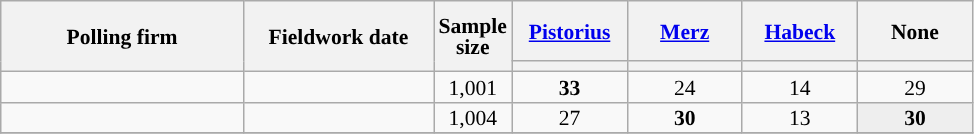<table class="wikitable sortable mw-datatable" style="text-align:center;font-size:90%;line-height:14px;">
<tr style="height:40px;">
<th style="width:155px;" rowspan="2">Polling firm</th>
<th style="width:120px;" rowspan="2">Fieldwork date</th>
<th style="width: 35px;" rowspan="2">Sample<br>size</th>
<th class="unsortable" style="width:70px;"><a href='#'>Pistorius</a><br></th>
<th class="unsortable" style="width:70px;"><a href='#'>Merz</a><br></th>
<th class="unsortable" style="width:70px;"><a href='#'>Habeck</a><br></th>
<th class="unsortable" style="width:70px;">None</th>
</tr>
<tr>
<th style="background:"></th>
<th style="background:"></th>
<th style="background:"></th>
<th style="background:"></th>
</tr>
<tr>
<td></td>
<td></td>
<td>1,001</td>
<td><strong>33</strong></td>
<td>24</td>
<td>14</td>
<td>29</td>
</tr>
<tr>
<td></td>
<td></td>
<td>1,004</td>
<td>27</td>
<td><strong>30</strong></td>
<td>13</td>
<td style="background:#EEEEEE;"><strong>30</strong></td>
</tr>
<tr>
</tr>
</table>
